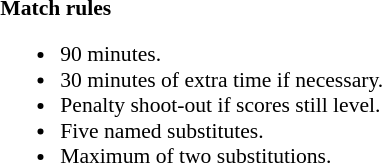<table style="width:100%; font-size:90%;">
<tr>
<td></td>
<td style="width:60%; vertical-align:top;"><br><strong>Match rules</strong><ul><li>90 minutes.</li><li>30 minutes of extra time if necessary.</li><li>Penalty shoot-out if scores still level.</li><li>Five named substitutes.</li><li>Maximum of two substitutions.</li></ul></td>
</tr>
</table>
